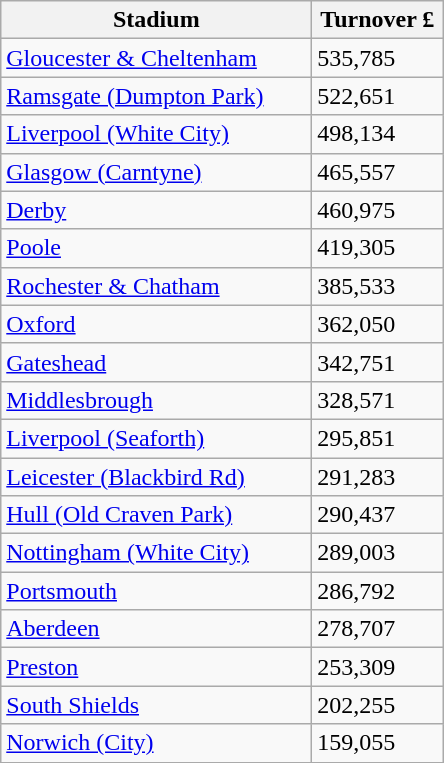<table class="wikitable">
<tr>
<th width=200>Stadium</th>
<th width=80>Turnover £</th>
</tr>
<tr>
<td><a href='#'>Gloucester & Cheltenham</a></td>
<td>535,785</td>
</tr>
<tr>
<td><a href='#'>Ramsgate (Dumpton Park)</a></td>
<td>522,651</td>
</tr>
<tr>
<td><a href='#'>Liverpool (White City)</a></td>
<td>498,134</td>
</tr>
<tr>
<td><a href='#'>Glasgow (Carntyne)</a></td>
<td>465,557</td>
</tr>
<tr>
<td><a href='#'>Derby</a></td>
<td>460,975</td>
</tr>
<tr>
<td><a href='#'>Poole</a></td>
<td>419,305</td>
</tr>
<tr>
<td><a href='#'>Rochester & Chatham</a></td>
<td>385,533</td>
</tr>
<tr>
<td><a href='#'>Oxford</a></td>
<td>362,050</td>
</tr>
<tr>
<td><a href='#'>Gateshead</a></td>
<td>342,751</td>
</tr>
<tr>
<td><a href='#'>Middlesbrough</a></td>
<td>328,571</td>
</tr>
<tr>
<td><a href='#'>Liverpool (Seaforth)</a></td>
<td>295,851</td>
</tr>
<tr>
<td><a href='#'>Leicester (Blackbird Rd)</a></td>
<td>291,283</td>
</tr>
<tr>
<td><a href='#'>Hull (Old Craven Park)</a></td>
<td>290,437</td>
</tr>
<tr>
<td><a href='#'>Nottingham (White City)</a></td>
<td>289,003</td>
</tr>
<tr>
<td><a href='#'>Portsmouth</a></td>
<td>286,792</td>
</tr>
<tr>
<td><a href='#'>Aberdeen</a></td>
<td>278,707</td>
</tr>
<tr>
<td><a href='#'>Preston</a></td>
<td>253,309</td>
</tr>
<tr>
<td><a href='#'>South Shields</a></td>
<td>202,255</td>
</tr>
<tr>
<td><a href='#'>Norwich (City)</a></td>
<td>159,055</td>
</tr>
</table>
